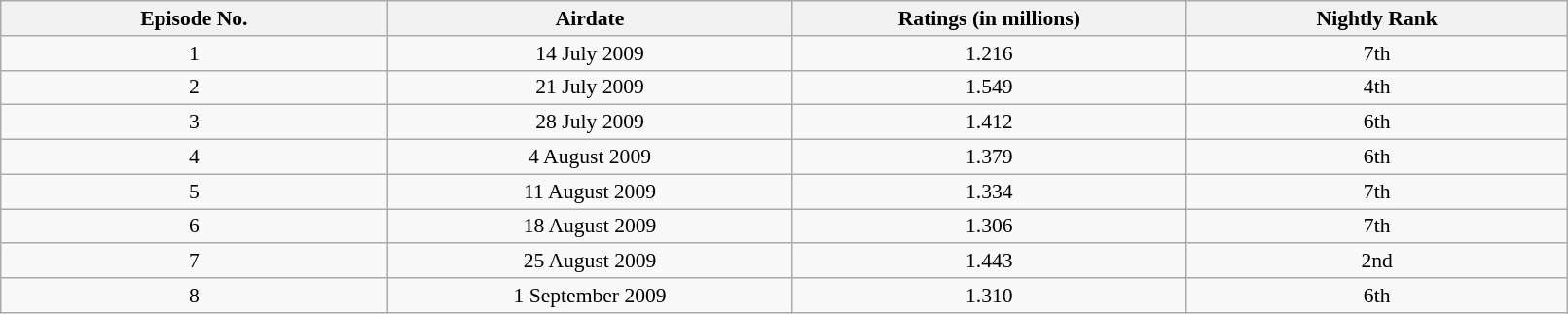<table class="wikitable" style="text-align:center; font-size:90%;" width=85%>
<tr>
<th width=1%>Episode No.</th>
<th width=1%>Airdate</th>
<th width=1%>Ratings (in millions)</th>
<th width=1%>Nightly Rank</th>
</tr>
<tr>
<td>1</td>
<td>14 July 2009</td>
<td>1.216</td>
<td>7th</td>
</tr>
<tr>
<td>2</td>
<td>21 July 2009</td>
<td>1.549</td>
<td>4th</td>
</tr>
<tr>
<td>3</td>
<td>28 July 2009</td>
<td>1.412</td>
<td>6th</td>
</tr>
<tr>
<td>4</td>
<td>4 August 2009</td>
<td>1.379</td>
<td>6th</td>
</tr>
<tr>
<td>5</td>
<td>11 August 2009</td>
<td>1.334</td>
<td>7th</td>
</tr>
<tr>
<td>6</td>
<td>18 August 2009</td>
<td>1.306</td>
<td>7th</td>
</tr>
<tr>
<td>7</td>
<td>25 August 2009</td>
<td>1.443</td>
<td>2nd</td>
</tr>
<tr>
<td>8</td>
<td>1 September 2009</td>
<td>1.310</td>
<td>6th</td>
</tr>
</table>
